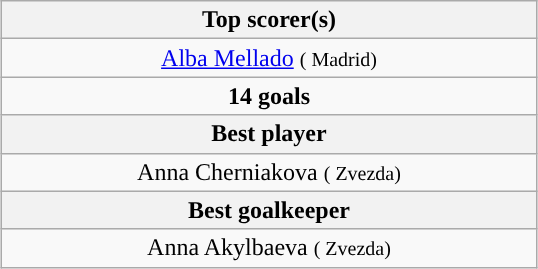<table class="wikitable" style="margin: 1em auto 1em auto;">
<tr>
<th width=350 colspan=3>Top scorer(s)</th>
</tr>
<tr align=center style="background:">
<td style="text-align:center;"> <a href='#'>Alba Mellado</a> <small>( Madrid)</small></td>
</tr>
<tr>
<td style="text-align:center;"><strong>14 goals</strong></td>
</tr>
<tr>
<th colspan=3>Best player</th>
</tr>
<tr>
<td style="text-align:center;"> Anna Cherniakova <small>( Zvezda)</small></td>
</tr>
<tr>
<th colspan=3>Best goalkeeper</th>
</tr>
<tr>
<td style="text-align:center;"> Anna Akylbaeva <small>( Zvezda)</small></td>
</tr>
</table>
